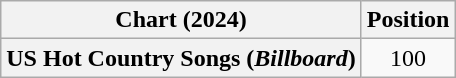<table class="wikitable plainrowheaders" style="text-align:center">
<tr>
<th scope="col">Chart (2024)</th>
<th scope="col">Position</th>
</tr>
<tr>
<th scope="row">US Hot Country Songs (<em>Billboard</em>)</th>
<td>100</td>
</tr>
</table>
